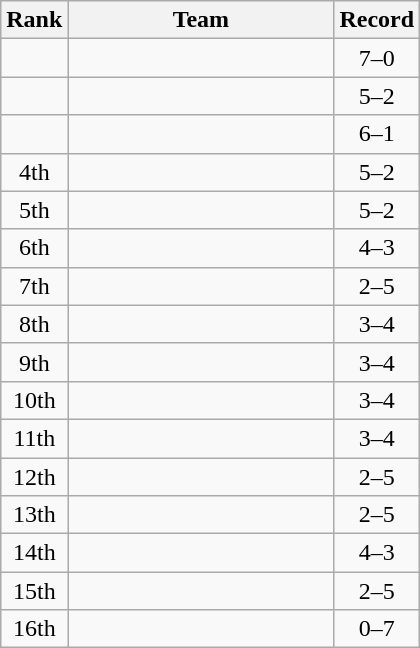<table class=wikitable style="text-align:center;">
<tr>
<th>Rank</th>
<th width=170>Team</th>
<th>Record</th>
</tr>
<tr>
<td></td>
<td align=left></td>
<td align=center>7–0</td>
</tr>
<tr>
<td></td>
<td align=left></td>
<td align=center>5–2</td>
</tr>
<tr>
<td></td>
<td align=left></td>
<td align=center>6–1</td>
</tr>
<tr>
<td>4th</td>
<td align=left></td>
<td align=center>5–2</td>
</tr>
<tr>
<td>5th</td>
<td align=left></td>
<td align=center>5–2</td>
</tr>
<tr>
<td>6th</td>
<td align=left></td>
<td align=center>4–3</td>
</tr>
<tr>
<td>7th</td>
<td align=left></td>
<td align=center>2–5</td>
</tr>
<tr>
<td>8th</td>
<td align=left></td>
<td align=center>3–4</td>
</tr>
<tr>
<td>9th</td>
<td align=left></td>
<td align=center>3–4</td>
</tr>
<tr>
<td>10th</td>
<td align=left></td>
<td align=center>3–4</td>
</tr>
<tr>
<td>11th</td>
<td align=left></td>
<td align=center>3–4</td>
</tr>
<tr>
<td>12th</td>
<td align=left></td>
<td align=center>2–5</td>
</tr>
<tr>
<td>13th</td>
<td align=left></td>
<td align=center>2–5</td>
</tr>
<tr>
<td>14th</td>
<td align=left></td>
<td align=center>4–3</td>
</tr>
<tr>
<td>15th</td>
<td align=left></td>
<td align=center>2–5</td>
</tr>
<tr>
<td>16th</td>
<td align=left></td>
<td align=center>0–7</td>
</tr>
</table>
